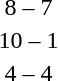<table style="text-align:center">
<tr>
<th width=200></th>
<th width=100></th>
<th width=200></th>
</tr>
<tr>
<td align=right><strong></strong></td>
<td>8 – 7</td>
<td align=left></td>
</tr>
<tr>
<td align=right><strong></strong></td>
<td>10 – 1</td>
<td align=left></td>
</tr>
<tr>
<td align=right><strong></strong></td>
<td>4 – 4</td>
<td align=left><strong></strong></td>
</tr>
</table>
